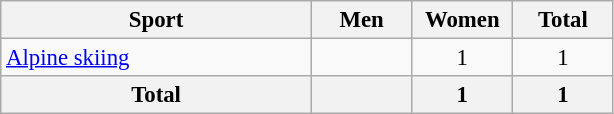<table class="wikitable" style="text-align:center; font-size: 95%">
<tr>
<th width=200>Sport</th>
<th width=60>Men</th>
<th width=60>Women</th>
<th width=60>Total</th>
</tr>
<tr>
<td align=left><a href='#'>Alpine skiing</a></td>
<td></td>
<td>1</td>
<td>1</td>
</tr>
<tr>
<th>Total</th>
<th></th>
<th>1</th>
<th>1</th>
</tr>
</table>
